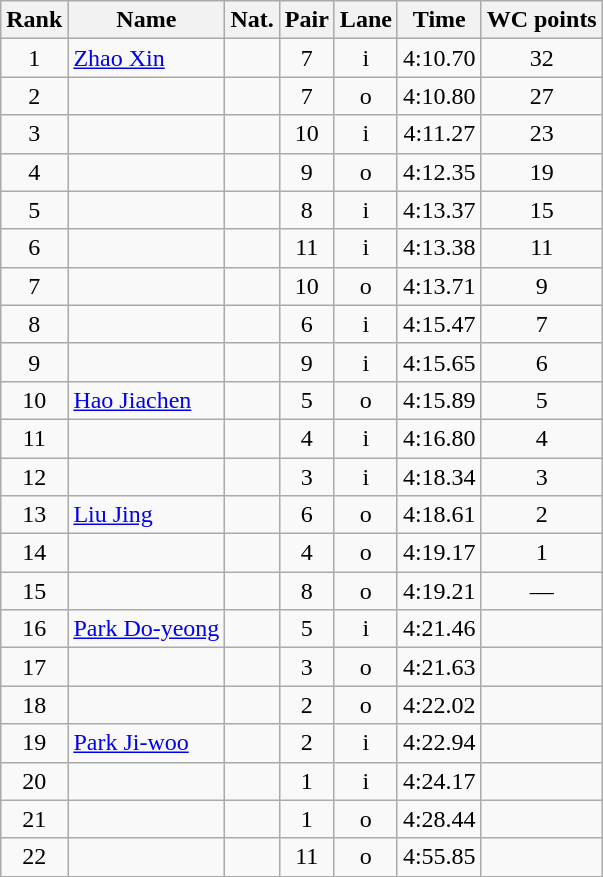<table class="wikitable sortable" style="text-align:center">
<tr>
<th>Rank</th>
<th>Name</th>
<th>Nat.</th>
<th>Pair</th>
<th>Lane</th>
<th>Time</th>
<th>WC points</th>
</tr>
<tr>
<td>1</td>
<td align=left><a href='#'>Zhao Xin</a></td>
<td></td>
<td>7</td>
<td>i</td>
<td>4:10.70</td>
<td>32</td>
</tr>
<tr>
<td>2</td>
<td align=left></td>
<td></td>
<td>7</td>
<td>o</td>
<td>4:10.80</td>
<td>27</td>
</tr>
<tr>
<td>3</td>
<td align=left></td>
<td></td>
<td>10</td>
<td>i</td>
<td>4:11.27</td>
<td>23</td>
</tr>
<tr>
<td>4</td>
<td align=left></td>
<td></td>
<td>9</td>
<td>o</td>
<td>4:12.35</td>
<td>19</td>
</tr>
<tr>
<td>5</td>
<td align=left></td>
<td></td>
<td>8</td>
<td>i</td>
<td>4:13.37</td>
<td>15</td>
</tr>
<tr>
<td>6</td>
<td align=left></td>
<td></td>
<td>11</td>
<td>i</td>
<td>4:13.38</td>
<td>11</td>
</tr>
<tr>
<td>7</td>
<td align=left></td>
<td></td>
<td>10</td>
<td>o</td>
<td>4:13.71</td>
<td>9</td>
</tr>
<tr>
<td>8</td>
<td align=left></td>
<td></td>
<td>6</td>
<td>i</td>
<td>4:15.47</td>
<td>7</td>
</tr>
<tr>
<td>9</td>
<td align=left></td>
<td></td>
<td>9</td>
<td>i</td>
<td>4:15.65</td>
<td>6</td>
</tr>
<tr>
<td>10</td>
<td align=left><a href='#'>Hao Jiachen</a></td>
<td></td>
<td>5</td>
<td>o</td>
<td>4:15.89</td>
<td>5</td>
</tr>
<tr>
<td>11</td>
<td align=left></td>
<td></td>
<td>4</td>
<td>i</td>
<td>4:16.80</td>
<td>4</td>
</tr>
<tr>
<td>12</td>
<td align=left></td>
<td></td>
<td>3</td>
<td>i</td>
<td>4:18.34</td>
<td>3</td>
</tr>
<tr>
<td>13</td>
<td align=left><a href='#'>Liu Jing</a></td>
<td></td>
<td>6</td>
<td>o</td>
<td>4:18.61</td>
<td>2</td>
</tr>
<tr>
<td>14</td>
<td align=left></td>
<td></td>
<td>4</td>
<td>o</td>
<td>4:19.17</td>
<td>1</td>
</tr>
<tr>
<td>15</td>
<td align=left></td>
<td></td>
<td>8</td>
<td>o</td>
<td>4:19.21</td>
<td>—</td>
</tr>
<tr>
<td>16</td>
<td align=left><a href='#'>Park Do-yeong</a></td>
<td></td>
<td>5</td>
<td>i</td>
<td>4:21.46</td>
<td></td>
</tr>
<tr>
<td>17</td>
<td align=left></td>
<td></td>
<td>3</td>
<td>o</td>
<td>4:21.63</td>
<td></td>
</tr>
<tr>
<td>18</td>
<td align=left></td>
<td></td>
<td>2</td>
<td>o</td>
<td>4:22.02</td>
<td></td>
</tr>
<tr>
<td>19</td>
<td align=left><a href='#'>Park Ji-woo</a></td>
<td></td>
<td>2</td>
<td>i</td>
<td>4:22.94</td>
<td></td>
</tr>
<tr>
<td>20</td>
<td align=left></td>
<td></td>
<td>1</td>
<td>i</td>
<td>4:24.17</td>
<td></td>
</tr>
<tr>
<td>21</td>
<td align=left></td>
<td></td>
<td>1</td>
<td>o</td>
<td>4:28.44</td>
<td></td>
</tr>
<tr>
<td>22</td>
<td align=left></td>
<td></td>
<td>11</td>
<td>o</td>
<td>4:55.85</td>
<td></td>
</tr>
</table>
